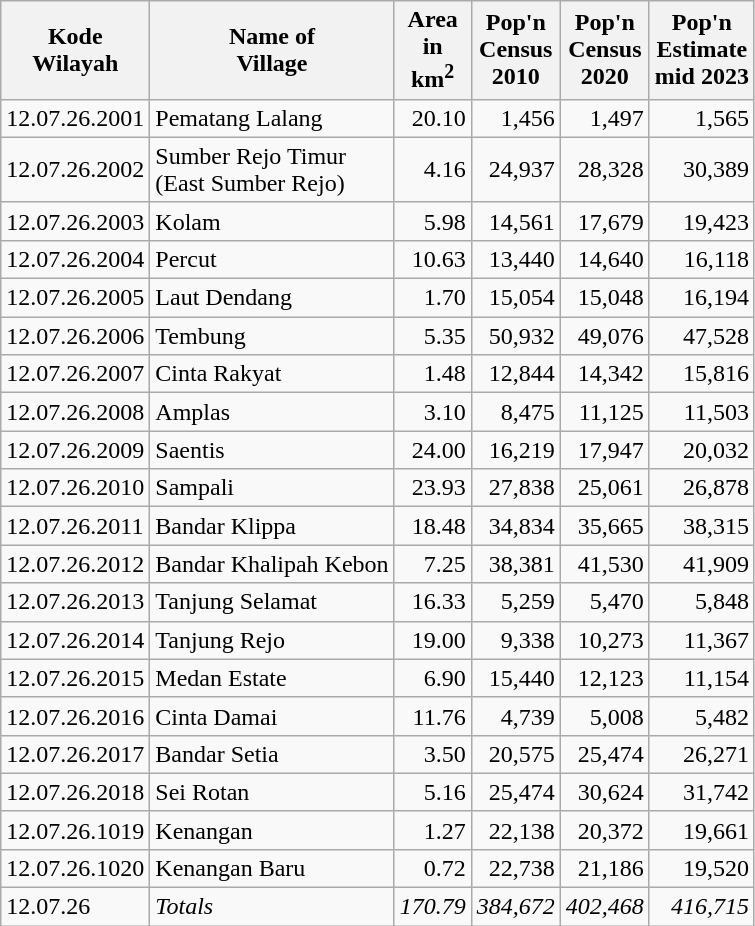<table class="sortable wikitable">
<tr>
<th>Kode <br>Wilayah</th>
<th>Name of<br>Village</th>
<th>Area <br>in <br>km<sup>2</sup></th>
<th>Pop'n<br>Census<br>2010</th>
<th>Pop'n<br>Census<br>2020</th>
<th>Pop'n<br>Estimate<br>mid 2023</th>
</tr>
<tr>
<td>12.07.26.2001</td>
<td>Pematang Lalang</td>
<td align="right">20.10</td>
<td align="right">1,456</td>
<td align="right">1,497</td>
<td align="right">1,565</td>
</tr>
<tr>
<td>12.07.26.2002</td>
<td>Sumber Rejo Timur <br>(East Sumber Rejo)</td>
<td align="right">4.16</td>
<td align="right">24,937</td>
<td align="right">28,328</td>
<td align="right">30,389</td>
</tr>
<tr>
<td>12.07.26.2003</td>
<td>Kolam</td>
<td align="right">5.98</td>
<td align="right">14,561</td>
<td align="right">17,679</td>
<td align="right">19,423</td>
</tr>
<tr>
<td>12.07.26.2004</td>
<td>Percut</td>
<td align="right">10.63</td>
<td align="right">13,440</td>
<td align="right">14,640</td>
<td align="right">16,118</td>
</tr>
<tr>
<td>12.07.26.2005</td>
<td>Laut Dendang</td>
<td align="right">1.70</td>
<td align="right">15,054</td>
<td align="right">15,048</td>
<td align="right">16,194</td>
</tr>
<tr>
<td>12.07.26.2006</td>
<td>Tembung</td>
<td align="right">5.35</td>
<td align="right">50,932</td>
<td align="right">49,076</td>
<td align="right">47,528</td>
</tr>
<tr>
<td>12.07.26.2007</td>
<td>Cinta Rakyat</td>
<td align="right">1.48</td>
<td align="right">12,844</td>
<td align="right">14,342</td>
<td align="right">15,816</td>
</tr>
<tr>
<td>12.07.26.2008</td>
<td>Amplas</td>
<td align="right">3.10</td>
<td align="right">8,475</td>
<td align="right">11,125</td>
<td align="right">11,503</td>
</tr>
<tr>
<td>12.07.26.2009</td>
<td>Saentis</td>
<td align="right">24.00</td>
<td align="right">16,219</td>
<td align="right">17,947</td>
<td align="right">20,032</td>
</tr>
<tr>
<td>12.07.26.2010</td>
<td>Sampali</td>
<td align="right">23.93</td>
<td align="right">27,838</td>
<td align="right">25,061</td>
<td align="right">26,878</td>
</tr>
<tr>
<td>12.07.26.2011</td>
<td>Bandar Klippa</td>
<td align="right">18.48</td>
<td align="right">34,834</td>
<td align="right">35,665</td>
<td align="right">38,315</td>
</tr>
<tr>
<td>12.07.26.2012</td>
<td>Bandar Khalipah Kebon</td>
<td align="right">7.25</td>
<td align="right">38,381</td>
<td align="right">41,530</td>
<td align="right">41,909</td>
</tr>
<tr>
<td>12.07.26.2013</td>
<td>Tanjung Selamat</td>
<td align="right">16.33</td>
<td align="right">5,259</td>
<td align="right">5,470</td>
<td align="right">5,848</td>
</tr>
<tr>
<td>12.07.26.2014</td>
<td>Tanjung Rejo</td>
<td align="right">19.00</td>
<td align="right">9,338</td>
<td align="right">10,273</td>
<td align="right">11,367</td>
</tr>
<tr>
<td>12.07.26.2015</td>
<td>Medan Estate</td>
<td align="right">6.90</td>
<td align="right">15,440</td>
<td align="right">12,123</td>
<td align="right">11,154</td>
</tr>
<tr>
<td>12.07.26.2016</td>
<td>Cinta Damai</td>
<td align="right">11.76</td>
<td align="right">4,739</td>
<td align="right">5,008</td>
<td align="right">5,482</td>
</tr>
<tr>
<td>12.07.26.2017</td>
<td>Bandar Setia</td>
<td align="right">3.50</td>
<td align="right">20,575</td>
<td align="right">25,474</td>
<td align="right">26,271</td>
</tr>
<tr>
<td>12.07.26.2018</td>
<td>Sei Rotan</td>
<td align="right">5.16</td>
<td align="right">25,474</td>
<td align="right">30,624</td>
<td align="right">31,742</td>
</tr>
<tr>
<td>12.07.26.1019</td>
<td>Kenangan</td>
<td align="right">1.27</td>
<td align="right">22,138</td>
<td align="right">20,372</td>
<td align="right">19,661</td>
</tr>
<tr>
<td>12.07.26.1020</td>
<td>Kenangan Baru</td>
<td align="right">0.72</td>
<td align="right">22,738</td>
<td align="right">21,186</td>
<td align="right">19,520</td>
</tr>
<tr>
<td>12.07.26</td>
<td><em>Totals</em></td>
<td align="right"><em>170.79</em></td>
<td align="right"><em>384,672</em></td>
<td align="right"><em>402,468</em></td>
<td align="right"><em>416,715</em></td>
</tr>
</table>
